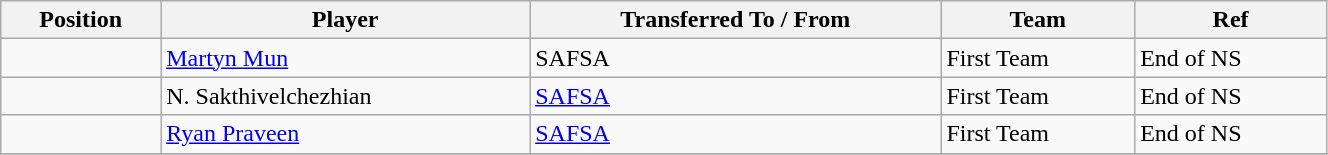<table class="wikitable sortable" style="width:70%; text-align:center; font-size:100%; text-align:left;">
<tr>
<th>Position</th>
<th>Player</th>
<th>Transferred To / From</th>
<th>Team</th>
<th>Ref</th>
</tr>
<tr>
<td></td>
<td> <a href='#'>Martyn Mun</a></td>
<td> SAFSA</td>
<td>First Team</td>
<td>End of NS</td>
</tr>
<tr>
<td></td>
<td> N. Sakthivelchezhian</td>
<td> <a href='#'>SAFSA</a></td>
<td>First Team</td>
<td>End of NS</td>
</tr>
<tr>
<td></td>
<td> <a href='#'>Ryan Praveen</a></td>
<td> <a href='#'>SAFSA</a></td>
<td>First Team</td>
<td>End of NS</td>
</tr>
<tr>
</tr>
</table>
